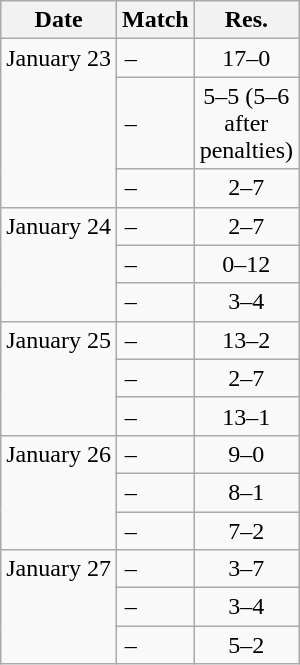<table class="wikitable" style="text-align:center;">
<tr>
<th>Date</th>
<th>Match</th>
<th style="width:45px;">Res.</th>
</tr>
<tr>
<td rowspan="3" style="vertical-align:top;">January 23</td>
<td style="padding-left:5px; text-align:left;"><strong></strong> – </td>
<td>17–0</td>
</tr>
<tr>
<td style="padding-left:5px; text-align:left;"> – </td>
<td>5–5 (5–6 after penalties)</td>
</tr>
<tr>
<td style="padding-left:5px; text-align:left;"> – <strong></strong></td>
<td>2–7</td>
</tr>
<tr>
<td rowspan="3" style="vertical-align:top;">January 24</td>
<td style="padding-left:5px; text-align:left;"> – <strong></strong></td>
<td>2–7</td>
</tr>
<tr>
<td style="padding-left:5px; text-align:left;"> – <strong></strong></td>
<td>0–12</td>
</tr>
<tr>
<td style="padding-left:5px; text-align:left;"> – <strong></strong></td>
<td>3–4</td>
</tr>
<tr>
<td rowspan="3" style="vertical-align:top;">January 25</td>
<td style="padding-left:5px; text-align:left;"><strong></strong> – </td>
<td>13–2</td>
</tr>
<tr>
<td style="padding-left:5px; text-align:left;"> – <strong></strong></td>
<td>2–7</td>
</tr>
<tr>
<td style="padding-left:5px; text-align:left;"><strong></strong> – </td>
<td>13–1</td>
</tr>
<tr>
<td rowspan="3" style="vertical-align:top;">January 26</td>
<td style="padding-left:5px; text-align:left;"><strong></strong> – </td>
<td>9–0</td>
</tr>
<tr>
<td style="padding-left:5px; text-align:left;"><strong></strong> – </td>
<td>8–1</td>
</tr>
<tr>
<td style="padding-left:5px; text-align:left;"><strong></strong> – </td>
<td>7–2</td>
</tr>
<tr>
<td rowspan="3" style="vertical-align:top;">January 27</td>
<td style="padding-left:5px; text-align:left;"> – <strong></strong></td>
<td>3–7</td>
</tr>
<tr>
<td style="padding-left:5px; text-align:left;"> – <strong></strong></td>
<td>3–4</td>
</tr>
<tr>
<td style="padding-left:5px; text-align:left;"><strong></strong> – </td>
<td>5–2</td>
</tr>
</table>
